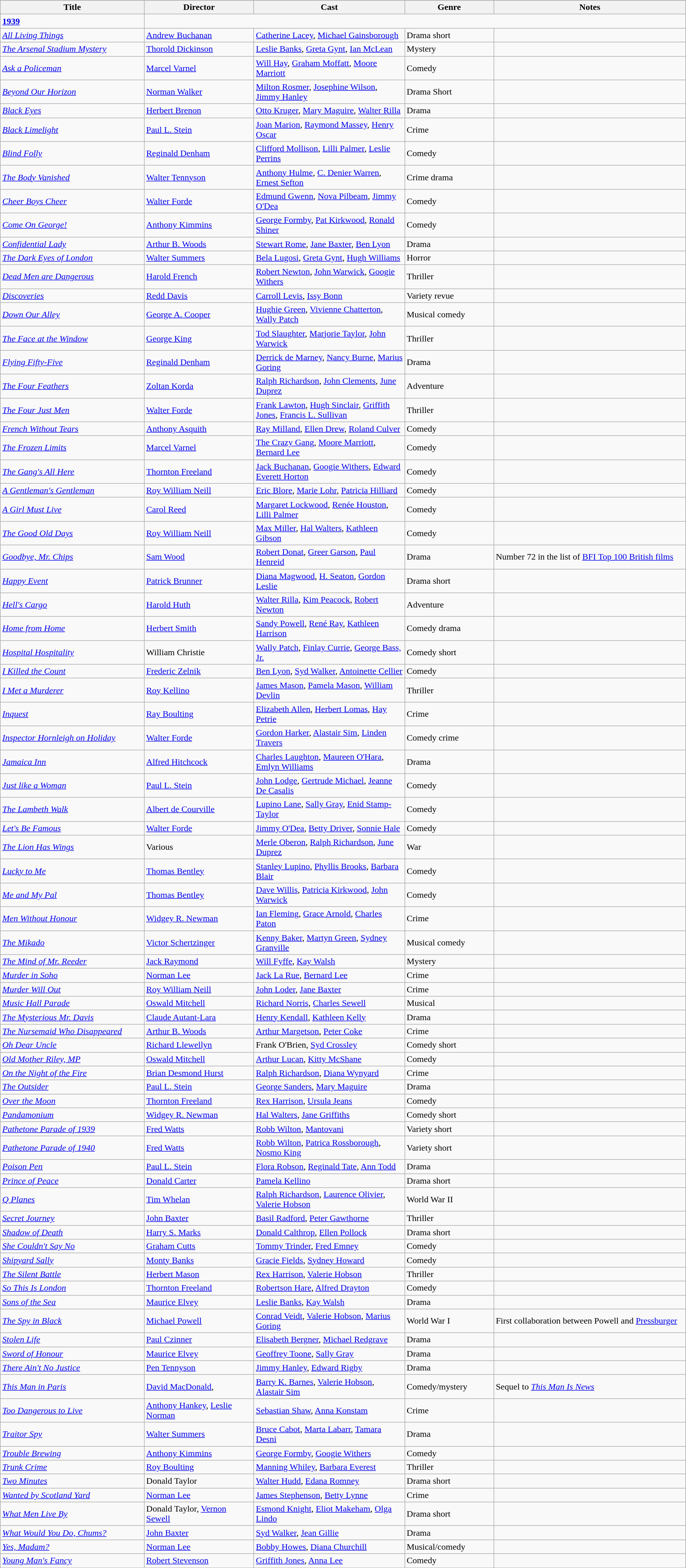<table class="wikitable">
<tr>
</tr>
<tr>
<th width=21%>Title</th>
<th width=16%>Director</th>
<th width=22%>Cast</th>
<th width=13%>Genre</th>
<th width=28%>Notes</th>
</tr>
<tr>
<td><strong><a href='#'>1939</a></strong></td>
</tr>
<tr>
<td><em><a href='#'>All Living Things</a></em></td>
<td><a href='#'>Andrew Buchanan</a></td>
<td><a href='#'>Catherine Lacey</a>, <a href='#'>Michael Gainsborough</a></td>
<td>Drama short</td>
<td></td>
</tr>
<tr>
<td><em><a href='#'>The Arsenal Stadium Mystery</a></em></td>
<td><a href='#'>Thorold Dickinson</a></td>
<td><a href='#'>Leslie Banks</a>, <a href='#'>Greta Gynt</a>, <a href='#'>Ian McLean</a></td>
<td>Mystery</td>
<td></td>
</tr>
<tr>
<td><em><a href='#'>Ask a Policeman</a></em></td>
<td><a href='#'>Marcel Varnel</a></td>
<td><a href='#'>Will Hay</a>, <a href='#'>Graham Moffatt</a>, <a href='#'>Moore Marriott</a></td>
<td>Comedy</td>
<td></td>
</tr>
<tr>
<td><em><a href='#'>Beyond Our Horizon</a></em></td>
<td><a href='#'>Norman Walker</a></td>
<td><a href='#'>Milton Rosmer</a>, <a href='#'>Josephine Wilson</a>, <a href='#'>Jimmy Hanley</a></td>
<td>Drama Short</td>
<td></td>
</tr>
<tr>
<td><em><a href='#'>Black Eyes</a></em></td>
<td><a href='#'>Herbert Brenon</a></td>
<td><a href='#'>Otto Kruger</a>, <a href='#'>Mary Maguire</a>, <a href='#'>Walter Rilla</a></td>
<td>Drama</td>
<td></td>
</tr>
<tr>
<td><em><a href='#'>Black Limelight</a></em></td>
<td><a href='#'>Paul L. Stein</a></td>
<td><a href='#'>Joan Marion</a>, <a href='#'>Raymond Massey</a>, <a href='#'>Henry Oscar</a></td>
<td>Crime</td>
<td></td>
</tr>
<tr>
<td><em><a href='#'>Blind Folly</a></em></td>
<td><a href='#'>Reginald Denham</a></td>
<td><a href='#'>Clifford Mollison</a>, <a href='#'>Lilli Palmer</a>, <a href='#'>Leslie Perrins</a></td>
<td>Comedy</td>
<td></td>
</tr>
<tr>
<td><em><a href='#'>The Body Vanished</a></em></td>
<td><a href='#'>Walter Tennyson</a></td>
<td><a href='#'>Anthony Hulme</a>, <a href='#'>C. Denier Warren</a>, <a href='#'>Ernest Sefton</a></td>
<td>Crime drama</td>
<td></td>
</tr>
<tr>
<td><em><a href='#'>Cheer Boys Cheer</a></em></td>
<td><a href='#'>Walter Forde</a></td>
<td><a href='#'>Edmund Gwenn</a>, <a href='#'>Nova Pilbeam</a>, <a href='#'>Jimmy O'Dea</a></td>
<td>Comedy</td>
<td></td>
</tr>
<tr>
<td><em><a href='#'>Come On George!</a></em></td>
<td><a href='#'>Anthony Kimmins</a></td>
<td><a href='#'>George Formby</a>, <a href='#'>Pat Kirkwood</a>, <a href='#'>Ronald Shiner</a></td>
<td>Comedy</td>
<td></td>
</tr>
<tr>
<td><em><a href='#'>Confidential Lady</a></em></td>
<td><a href='#'>Arthur B. Woods</a></td>
<td><a href='#'>Stewart Rome</a>, <a href='#'>Jane Baxter</a>, <a href='#'>Ben Lyon</a></td>
<td>Drama</td>
<td></td>
</tr>
<tr>
<td><em><a href='#'>The Dark Eyes of London</a></em></td>
<td><a href='#'>Walter Summers</a></td>
<td><a href='#'>Bela Lugosi</a>, <a href='#'>Greta Gynt</a>, <a href='#'>Hugh Williams</a></td>
<td>Horror</td>
<td></td>
</tr>
<tr>
<td><em><a href='#'>Dead Men are Dangerous</a></em></td>
<td><a href='#'>Harold French</a></td>
<td><a href='#'>Robert Newton</a>, <a href='#'>John Warwick</a>, <a href='#'>Googie Withers</a></td>
<td>Thriller</td>
<td></td>
</tr>
<tr>
<td><em><a href='#'>Discoveries</a></em></td>
<td><a href='#'>Redd Davis</a></td>
<td><a href='#'>Carroll Levis</a>, <a href='#'>Issy Bonn</a></td>
<td>Variety revue</td>
<td></td>
</tr>
<tr>
<td><em><a href='#'>Down Our Alley</a></em></td>
<td><a href='#'>George A. Cooper</a></td>
<td><a href='#'>Hughie Green</a>, <a href='#'>Vivienne Chatterton</a>, <a href='#'>Wally Patch</a></td>
<td>Musical comedy</td>
<td></td>
</tr>
<tr>
<td><em><a href='#'>The Face at the Window</a></em></td>
<td><a href='#'>George King</a></td>
<td><a href='#'>Tod Slaughter</a>, <a href='#'>Marjorie Taylor</a>, <a href='#'>John Warwick</a></td>
<td>Thriller</td>
<td></td>
</tr>
<tr>
<td><em><a href='#'>Flying Fifty-Five</a></em></td>
<td><a href='#'>Reginald Denham</a></td>
<td><a href='#'>Derrick de Marney</a>, <a href='#'>Nancy Burne</a>, <a href='#'>Marius Goring</a></td>
<td>Drama</td>
<td></td>
</tr>
<tr>
<td><em><a href='#'>The Four Feathers</a></em></td>
<td><a href='#'>Zoltan Korda</a></td>
<td><a href='#'>Ralph Richardson</a>, <a href='#'>John Clements</a>, <a href='#'>June Duprez</a></td>
<td>Adventure</td>
<td></td>
</tr>
<tr>
<td><em><a href='#'>The Four Just Men</a></em></td>
<td><a href='#'>Walter Forde</a></td>
<td><a href='#'>Frank Lawton</a>, <a href='#'>Hugh Sinclair</a>, <a href='#'>Griffith Jones</a>, <a href='#'>Francis L. Sullivan</a></td>
<td>Thriller</td>
<td></td>
</tr>
<tr>
<td><em><a href='#'>French Without Tears</a></em></td>
<td><a href='#'>Anthony Asquith</a></td>
<td><a href='#'>Ray Milland</a>, <a href='#'>Ellen Drew</a>, <a href='#'>Roland Culver</a></td>
<td>Comedy</td>
<td></td>
</tr>
<tr>
<td><em><a href='#'>The Frozen Limits</a></em></td>
<td><a href='#'>Marcel Varnel</a></td>
<td><a href='#'>The Crazy Gang</a>, <a href='#'>Moore Marriott</a>, <a href='#'>Bernard Lee</a></td>
<td>Comedy</td>
<td></td>
</tr>
<tr>
<td><em><a href='#'>The Gang's All Here</a></em></td>
<td><a href='#'>Thornton Freeland</a></td>
<td><a href='#'>Jack Buchanan</a>, <a href='#'>Googie Withers</a>, <a href='#'>Edward Everett Horton</a></td>
<td>Comedy</td>
<td></td>
</tr>
<tr>
<td><em><a href='#'>A Gentleman's Gentleman</a></em></td>
<td><a href='#'>Roy William Neill</a></td>
<td><a href='#'>Eric Blore</a>, <a href='#'>Marie Lohr</a>, <a href='#'>Patricia Hilliard</a></td>
<td>Comedy</td>
<td></td>
</tr>
<tr>
<td><em><a href='#'>A Girl Must Live</a></em></td>
<td><a href='#'>Carol Reed</a></td>
<td><a href='#'>Margaret Lockwood</a>, <a href='#'>Renée Houston</a>, <a href='#'>Lilli Palmer</a></td>
<td>Comedy</td>
<td></td>
</tr>
<tr>
<td><em><a href='#'>The Good Old Days</a></em></td>
<td><a href='#'>Roy William Neill</a></td>
<td><a href='#'>Max Miller</a>, <a href='#'>Hal Walters</a>, <a href='#'>Kathleen Gibson</a></td>
<td>Comedy</td>
<td></td>
</tr>
<tr>
<td><em><a href='#'>Goodbye, Mr. Chips</a></em></td>
<td><a href='#'>Sam Wood</a></td>
<td><a href='#'>Robert Donat</a>, <a href='#'>Greer Garson</a>, <a href='#'>Paul Henreid</a></td>
<td>Drama</td>
<td>Number 72 in the list of <a href='#'>BFI Top 100 British films</a></td>
</tr>
<tr>
<td><em><a href='#'>Happy Event</a></em></td>
<td><a href='#'>Patrick Brunner</a></td>
<td><a href='#'>Diana Magwood</a>, <a href='#'>H. Seaton</a>, <a href='#'>Gordon Leslie</a></td>
<td>Drama short</td>
<td></td>
</tr>
<tr>
<td><em><a href='#'>Hell's Cargo</a></em></td>
<td><a href='#'>Harold Huth</a></td>
<td><a href='#'>Walter Rilla</a>, <a href='#'>Kim Peacock</a>, <a href='#'>Robert Newton</a></td>
<td>Adventure</td>
<td></td>
</tr>
<tr>
<td><em><a href='#'>Home from Home</a></em></td>
<td><a href='#'>Herbert Smith</a></td>
<td><a href='#'>Sandy Powell</a>, <a href='#'>René Ray</a>, <a href='#'>Kathleen Harrison</a></td>
<td>Comedy drama</td>
<td></td>
</tr>
<tr>
<td><em><a href='#'>Hospital Hospitality</a></em></td>
<td>William Christie</td>
<td><a href='#'>Wally Patch</a>, <a href='#'>Finlay Currie</a>, <a href='#'>George Bass, Jr.</a></td>
<td>Comedy short</td>
<td></td>
</tr>
<tr>
<td><em><a href='#'>I Killed the Count</a></em></td>
<td><a href='#'>Frederic Zelnik</a></td>
<td><a href='#'>Ben Lyon</a>, <a href='#'>Syd Walker</a>, <a href='#'>Antoinette Cellier</a></td>
<td>Comedy</td>
<td></td>
</tr>
<tr>
<td><em><a href='#'>I Met a Murderer</a></em></td>
<td><a href='#'>Roy Kellino</a></td>
<td><a href='#'>James Mason</a>, <a href='#'>Pamela Mason</a>, <a href='#'>William Devlin</a></td>
<td>Thriller</td>
<td></td>
</tr>
<tr>
<td><em><a href='#'>Inquest</a></em></td>
<td><a href='#'>Ray Boulting</a></td>
<td><a href='#'>Elizabeth Allen</a>, <a href='#'>Herbert Lomas</a>, <a href='#'>Hay Petrie</a></td>
<td>Crime</td>
<td></td>
</tr>
<tr>
<td><em><a href='#'>Inspector Hornleigh on Holiday</a></em></td>
<td><a href='#'>Walter Forde</a></td>
<td><a href='#'>Gordon Harker</a>, <a href='#'>Alastair Sim</a>, <a href='#'>Linden Travers</a></td>
<td>Comedy crime</td>
</tr>
<tr>
<td><em><a href='#'>Jamaica Inn</a></em></td>
<td><a href='#'>Alfred Hitchcock</a></td>
<td><a href='#'>Charles Laughton</a>, <a href='#'>Maureen O'Hara</a>, <a href='#'>Emlyn Williams</a></td>
<td>Drama</td>
<td></td>
</tr>
<tr>
<td><em><a href='#'>Just like a Woman</a></em></td>
<td><a href='#'>Paul L. Stein</a></td>
<td><a href='#'>John Lodge</a>, <a href='#'>Gertrude Michael</a>, <a href='#'>Jeanne De Casalis</a></td>
<td>Comedy</td>
<td></td>
</tr>
<tr>
<td><em><a href='#'>The Lambeth Walk</a></em></td>
<td><a href='#'>Albert de Courville</a></td>
<td><a href='#'>Lupino Lane</a>, <a href='#'>Sally Gray</a>, <a href='#'>Enid Stamp-Taylor</a></td>
<td>Comedy</td>
<td></td>
</tr>
<tr>
<td><em><a href='#'>Let's Be Famous</a></em></td>
<td><a href='#'>Walter Forde</a></td>
<td><a href='#'>Jimmy O'Dea</a>, <a href='#'>Betty Driver</a>, <a href='#'>Sonnie Hale</a></td>
<td>Comedy</td>
<td></td>
</tr>
<tr>
<td><em><a href='#'>The Lion Has Wings</a></em></td>
<td>Various</td>
<td><a href='#'>Merle Oberon</a>, <a href='#'>Ralph Richardson</a>, <a href='#'>June Duprez</a></td>
<td>War</td>
<td></td>
</tr>
<tr>
<td><em><a href='#'>Lucky to Me</a></em></td>
<td><a href='#'>Thomas Bentley</a></td>
<td><a href='#'>Stanley Lupino</a>, <a href='#'>Phyllis Brooks</a>, <a href='#'>Barbara Blair</a></td>
<td>Comedy</td>
<td></td>
</tr>
<tr>
<td><em><a href='#'>Me and My Pal</a></em></td>
<td><a href='#'>Thomas Bentley</a></td>
<td><a href='#'>Dave Willis</a>, <a href='#'>Patricia Kirkwood</a>, <a href='#'>John Warwick</a></td>
<td>Comedy</td>
<td></td>
</tr>
<tr>
<td><em><a href='#'>Men Without Honour</a></em></td>
<td><a href='#'>Widgey R. Newman</a></td>
<td><a href='#'>Ian Fleming</a>, <a href='#'>Grace Arnold</a>, <a href='#'>Charles Paton</a></td>
<td>Crime</td>
<td></td>
</tr>
<tr>
<td><em><a href='#'>The Mikado</a></em></td>
<td><a href='#'>Victor Schertzinger</a></td>
<td><a href='#'>Kenny Baker</a>, <a href='#'>Martyn Green</a>, <a href='#'>Sydney Granville</a></td>
<td>Musical comedy</td>
<td></td>
</tr>
<tr>
<td><em><a href='#'>The Mind of Mr. Reeder</a></em></td>
<td><a href='#'>Jack Raymond</a></td>
<td><a href='#'>Will Fyffe</a>, <a href='#'>Kay Walsh</a></td>
<td>Mystery</td>
<td></td>
</tr>
<tr>
<td><em><a href='#'>Murder in Soho</a></em></td>
<td><a href='#'>Norman Lee</a></td>
<td><a href='#'>Jack La Rue</a>, <a href='#'>Bernard Lee</a></td>
<td>Crime</td>
<td></td>
</tr>
<tr>
<td><em><a href='#'>Murder Will Out</a></em></td>
<td><a href='#'>Roy William Neill</a></td>
<td><a href='#'>John Loder</a>, <a href='#'>Jane Baxter</a></td>
<td>Crime</td>
<td></td>
</tr>
<tr>
<td><em><a href='#'>Music Hall Parade</a></em></td>
<td><a href='#'>Oswald Mitchell</a></td>
<td><a href='#'>Richard Norris</a>, <a href='#'>Charles Sewell</a></td>
<td>Musical</td>
<td></td>
</tr>
<tr>
<td><em><a href='#'>The Mysterious Mr. Davis</a></em></td>
<td><a href='#'>Claude Autant-Lara</a></td>
<td><a href='#'>Henry Kendall</a>, <a href='#'>Kathleen Kelly</a></td>
<td>Drama</td>
<td></td>
</tr>
<tr>
<td><em><a href='#'>The Nursemaid Who Disappeared</a></em></td>
<td><a href='#'>Arthur B. Woods</a></td>
<td><a href='#'>Arthur Margetson</a>, <a href='#'>Peter Coke</a></td>
<td>Crime</td>
<td></td>
</tr>
<tr>
<td><em><a href='#'>Oh Dear Uncle</a></em></td>
<td><a href='#'>Richard Llewellyn</a></td>
<td>Frank O'Brien, <a href='#'>Syd Crossley</a></td>
<td>Comedy short</td>
<td></td>
</tr>
<tr>
<td><em><a href='#'>Old Mother Riley, MP</a></em></td>
<td><a href='#'>Oswald Mitchell</a></td>
<td><a href='#'>Arthur Lucan</a>, <a href='#'>Kitty McShane</a></td>
<td>Comedy</td>
<td></td>
</tr>
<tr>
<td><em><a href='#'>On the Night of the Fire</a></em></td>
<td><a href='#'>Brian Desmond Hurst</a></td>
<td><a href='#'>Ralph Richardson</a>, <a href='#'>Diana Wynyard</a></td>
<td>Crime</td>
<td></td>
</tr>
<tr>
<td><em><a href='#'>The Outsider</a></em></td>
<td><a href='#'>Paul L. Stein</a></td>
<td><a href='#'>George Sanders</a>, <a href='#'>Mary Maguire</a></td>
<td>Drama</td>
<td></td>
</tr>
<tr>
<td><em><a href='#'>Over the Moon</a></em></td>
<td><a href='#'>Thornton Freeland</a></td>
<td><a href='#'>Rex Harrison</a>, <a href='#'>Ursula Jeans</a></td>
<td>Comedy</td>
<td></td>
</tr>
<tr>
<td><em><a href='#'>Pandamonium</a></em></td>
<td><a href='#'>Widgey R. Newman</a></td>
<td><a href='#'>Hal Walters</a>, <a href='#'>Jane Griffiths</a></td>
<td>Comedy short</td>
<td></td>
</tr>
<tr>
<td><em><a href='#'>Pathetone Parade of 1939</a></em></td>
<td><a href='#'>Fred Watts</a></td>
<td><a href='#'>Robb Wilton</a>, <a href='#'>Mantovani</a></td>
<td>Variety short</td>
<td></td>
</tr>
<tr>
<td><em><a href='#'>Pathetone Parade of 1940</a></em></td>
<td><a href='#'>Fred Watts</a></td>
<td><a href='#'>Robb Wilton</a>, <a href='#'>Patrica Rossborough</a>, <a href='#'>Nosmo King</a></td>
<td>Variety short</td>
<td></td>
</tr>
<tr>
<td><em><a href='#'>Poison Pen</a></em></td>
<td><a href='#'>Paul L. Stein</a></td>
<td><a href='#'>Flora Robson</a>, <a href='#'>Reginald Tate</a>, <a href='#'>Ann Todd</a></td>
<td>Drama</td>
<td></td>
</tr>
<tr>
<td><em><a href='#'>Prince of Peace</a></em></td>
<td><a href='#'>Donald Carter</a></td>
<td><a href='#'>Pamela Kellino</a></td>
<td>Drama short</td>
<td></td>
</tr>
<tr>
<td><em><a href='#'>Q Planes</a></em></td>
<td><a href='#'>Tim Whelan</a></td>
<td><a href='#'>Ralph Richardson</a>, <a href='#'>Laurence Olivier</a>, <a href='#'>Valerie Hobson</a></td>
<td>World War II</td>
<td></td>
</tr>
<tr>
<td><em><a href='#'>Secret Journey</a></em></td>
<td><a href='#'>John Baxter</a></td>
<td><a href='#'>Basil Radford</a>, <a href='#'>Peter Gawthorne</a></td>
<td>Thriller</td>
<td></td>
</tr>
<tr>
<td><em><a href='#'>Shadow of Death</a></em></td>
<td><a href='#'>Harry S. Marks</a></td>
<td><a href='#'>Donald Calthrop</a>, <a href='#'>Ellen Pollock</a></td>
<td>Drama short</td>
<td></td>
</tr>
<tr>
<td><em><a href='#'>She Couldn't Say No</a></em></td>
<td><a href='#'>Graham Cutts</a></td>
<td><a href='#'>Tommy Trinder</a>, <a href='#'>Fred Emney</a></td>
<td>Comedy</td>
<td></td>
</tr>
<tr>
<td><em><a href='#'>Shipyard Sally</a></em></td>
<td><a href='#'>Monty Banks</a></td>
<td><a href='#'>Gracie Fields</a>, <a href='#'>Sydney Howard</a></td>
<td>Comedy</td>
<td></td>
</tr>
<tr>
<td><em><a href='#'>The Silent Battle</a></em></td>
<td><a href='#'>Herbert Mason</a></td>
<td><a href='#'>Rex Harrison</a>, <a href='#'>Valerie Hobson</a></td>
<td>Thriller</td>
<td></td>
</tr>
<tr>
<td><em><a href='#'>So This Is London</a></em></td>
<td><a href='#'>Thornton Freeland</a></td>
<td><a href='#'>Robertson Hare</a>, <a href='#'>Alfred Drayton</a></td>
<td>Comedy</td>
<td></td>
</tr>
<tr>
<td><em><a href='#'>Sons of the Sea</a></em></td>
<td><a href='#'>Maurice Elvey</a></td>
<td><a href='#'>Leslie Banks</a>, <a href='#'>Kay Walsh</a></td>
<td>Drama</td>
<td></td>
</tr>
<tr>
<td><em><a href='#'>The Spy in Black</a></em></td>
<td><a href='#'>Michael Powell</a></td>
<td><a href='#'>Conrad Veidt</a>, <a href='#'>Valerie Hobson</a>, <a href='#'>Marius Goring</a></td>
<td>World War I</td>
<td>First collaboration between Powell and <a href='#'>Pressburger</a></td>
</tr>
<tr>
<td><em><a href='#'>Stolen Life</a></em></td>
<td><a href='#'>Paul Czinner</a></td>
<td><a href='#'>Elisabeth Bergner</a>, <a href='#'>Michael Redgrave</a></td>
<td>Drama</td>
<td></td>
</tr>
<tr>
<td><em><a href='#'>Sword of Honour</a></em></td>
<td><a href='#'>Maurice Elvey</a></td>
<td><a href='#'>Geoffrey Toone</a>, <a href='#'>Sally Gray</a></td>
<td>Drama</td>
<td></td>
</tr>
<tr>
<td><em><a href='#'>There Ain't No Justice</a></em></td>
<td><a href='#'>Pen Tennyson</a></td>
<td><a href='#'>Jimmy Hanley</a>, <a href='#'>Edward Rigby</a></td>
<td>Drama</td>
<td></td>
</tr>
<tr>
<td><em><a href='#'>This Man in Paris</a></em></td>
<td><a href='#'>David MacDonald</a>,</td>
<td><a href='#'>Barry K. Barnes</a>, <a href='#'>Valerie Hobson</a>, <a href='#'>Alastair Sim</a></td>
<td>Comedy/mystery</td>
<td>Sequel to <em><a href='#'>This Man Is News</a></em></td>
</tr>
<tr>
<td><em><a href='#'>Too Dangerous to Live</a></em></td>
<td><a href='#'>Anthony Hankey</a>, <a href='#'>Leslie Norman</a></td>
<td><a href='#'>Sebastian Shaw</a>, <a href='#'>Anna Konstam</a></td>
<td>Crime</td>
<td></td>
</tr>
<tr>
<td><em><a href='#'>Traitor Spy</a></em></td>
<td><a href='#'>Walter Summers</a></td>
<td><a href='#'>Bruce Cabot</a>, <a href='#'>Marta Labarr</a>, <a href='#'>Tamara Desni</a></td>
<td>Drama</td>
<td></td>
</tr>
<tr>
<td><em><a href='#'>Trouble Brewing</a></em></td>
<td><a href='#'>Anthony Kimmins</a></td>
<td><a href='#'>George Formby</a>, <a href='#'>Googie Withers</a></td>
<td>Comedy</td>
<td></td>
</tr>
<tr>
<td><em><a href='#'>Trunk Crime</a></em></td>
<td><a href='#'>Roy Boulting</a></td>
<td><a href='#'>Manning Whiley</a>, <a href='#'>Barbara Everest</a></td>
<td>Thriller</td>
<td></td>
</tr>
<tr>
<td><em><a href='#'>Two Minutes</a></em></td>
<td>Donald Taylor</td>
<td><a href='#'>Walter Hudd</a>, <a href='#'>Edana Romney</a></td>
<td>Drama short</td>
<td></td>
</tr>
<tr>
<td><em><a href='#'>Wanted by Scotland Yard</a></em></td>
<td><a href='#'>Norman Lee</a></td>
<td><a href='#'>James Stephenson</a>, <a href='#'>Betty Lynne</a></td>
<td>Crime</td>
<td></td>
</tr>
<tr>
<td><em><a href='#'>What Men Live By</a></em></td>
<td>Donald Taylor, <a href='#'>Vernon Sewell</a></td>
<td><a href='#'>Esmond Knight</a>, <a href='#'>Eliot Makeham</a>, <a href='#'>Olga Lindo</a></td>
<td>Drama short</td>
<td></td>
</tr>
<tr>
<td><em><a href='#'>What Would You Do, Chums?</a></em></td>
<td><a href='#'>John Baxter</a></td>
<td><a href='#'>Syd Walker</a>, <a href='#'>Jean Gillie</a></td>
<td>Drama</td>
<td></td>
</tr>
<tr>
<td><em><a href='#'>Yes, Madam?</a></em></td>
<td><a href='#'>Norman Lee</a></td>
<td><a href='#'>Bobby Howes</a>, <a href='#'>Diana Churchill</a></td>
<td>Musical/comedy</td>
<td></td>
</tr>
<tr>
<td><em><a href='#'>Young Man's Fancy</a></em></td>
<td><a href='#'>Robert Stevenson</a></td>
<td><a href='#'>Griffith Jones</a>, <a href='#'>Anna Lee</a></td>
<td>Comedy</td>
<td><br></td>
</tr>
<tr>
</tr>
</table>
